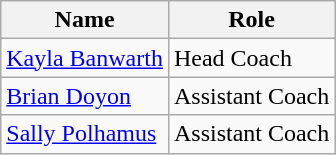<table class="wikitable">
<tr>
<th>Name</th>
<th>Role</th>
</tr>
<tr>
<td><a href='#'>Kayla Banwarth</a></td>
<td>Head Coach</td>
</tr>
<tr>
<td><a href='#'>Brian Doyon</a></td>
<td>Assistant Coach</td>
</tr>
<tr>
<td><a href='#'>Sally Polhamus</a></td>
<td>Assistant Coach</td>
</tr>
</table>
